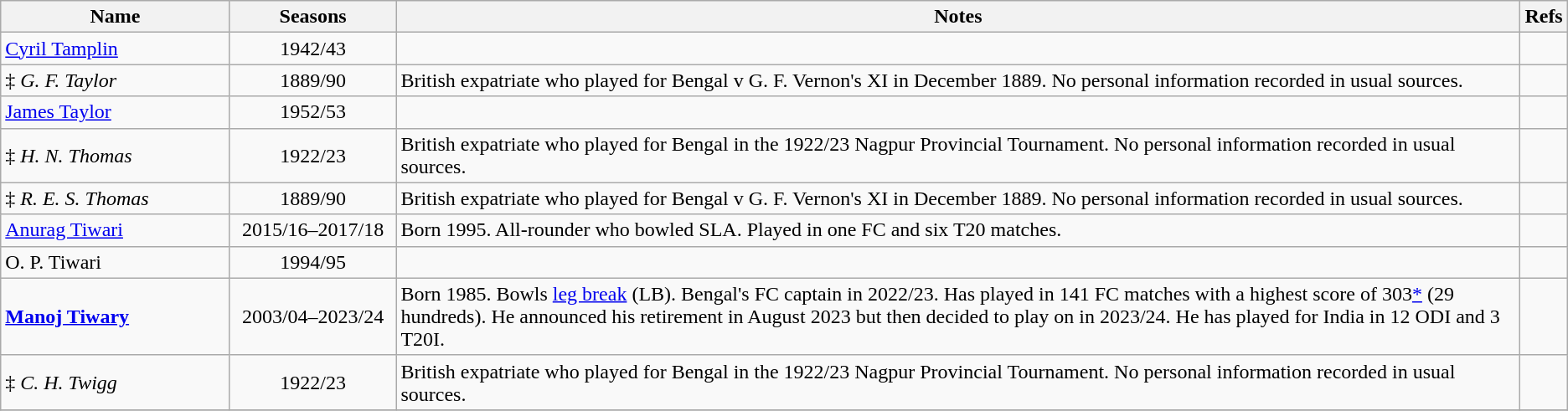<table class="wikitable">
<tr>
<th style="width:175px">Name</th>
<th style="width:125px">Seasons</th>
<th>Notes</th>
<th>Refs</th>
</tr>
<tr>
<td><a href='#'>Cyril Tamplin</a></td>
<td align="center">1942/43</td>
<td></td>
<td></td>
</tr>
<tr>
<td>‡ <em>G. F. Taylor</em></td>
<td align="center">1889/90</td>
<td>British expatriate who played for Bengal v G. F. Vernon's XI in December 1889. No personal information recorded in usual sources.</td>
<td></td>
</tr>
<tr>
<td><a href='#'>James Taylor</a></td>
<td align="center">1952/53</td>
<td></td>
<td></td>
</tr>
<tr>
<td>‡ <em>H. N. Thomas</em></td>
<td align="center">1922/23</td>
<td>British expatriate who played for Bengal in the 1922/23 Nagpur Provincial Tournament. No personal information recorded in usual sources.</td>
<td></td>
</tr>
<tr>
<td>‡ <em>R. E. S. Thomas</em></td>
<td align="center">1889/90</td>
<td>British expatriate who played for Bengal v G. F. Vernon's XI in December 1889. No personal information recorded in usual sources.</td>
<td></td>
</tr>
<tr>
<td><a href='#'>Anurag Tiwari</a></td>
<td align="center">2015/16–2017/18</td>
<td>Born 1995. All-rounder who bowled SLA. Played in one FC and six T20 matches.</td>
<td></td>
</tr>
<tr>
<td>O. P. Tiwari</td>
<td align="center">1994/95</td>
<td></td>
<td></td>
</tr>
<tr>
<td><strong><a href='#'>Manoj Tiwary</a></strong></td>
<td align="center">2003/04–2023/24</td>
<td>Born 1985. Bowls <a href='#'>leg break</a> (LB). Bengal's FC captain in 2022/23. Has played in 141 FC matches with a highest score of 303<a href='#'>*</a> (29 hundreds). He announced his retirement in August 2023 but then decided to play on in 2023/24. He has played for India in 12 ODI and 3 T20I.</td>
<td></td>
</tr>
<tr>
<td>‡ <em>C. H. Twigg</em></td>
<td align="center">1922/23</td>
<td>British expatriate who played for Bengal in the 1922/23 Nagpur Provincial Tournament. No personal information recorded in usual sources.</td>
<td></td>
</tr>
<tr>
</tr>
</table>
